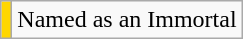<table class="wikitable">
<tr>
<td align=left style="background-color:gold"></td>
<td>Named as an Immortal</td>
</tr>
</table>
